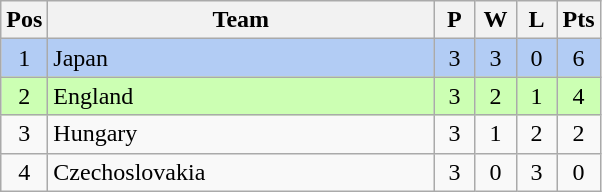<table class="wikitable" style="font-size: 100%">
<tr>
<th width=15>Pos</th>
<th width=250>Team</th>
<th width=20>P</th>
<th width=20>W</th>
<th width=20>L</th>
<th width=20>Pts</th>
</tr>
<tr align=center style="background: #b2ccf4;">
<td>1</td>
<td align="left"> Japan</td>
<td>3</td>
<td>3</td>
<td>0</td>
<td>6</td>
</tr>
<tr align=center style="background: #ccffb3;">
<td>2</td>
<td align="left"> England</td>
<td>3</td>
<td>2</td>
<td>1</td>
<td>4</td>
</tr>
<tr align=center>
<td>3</td>
<td align="left"> Hungary</td>
<td>3</td>
<td>1</td>
<td>2</td>
<td>2</td>
</tr>
<tr align=center>
<td>4</td>
<td align="left"> Czechoslovakia</td>
<td>3</td>
<td>0</td>
<td>3</td>
<td>0</td>
</tr>
</table>
